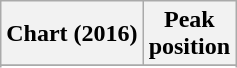<table class="wikitable plainrowheaders sortable" style="text-align:center;">
<tr>
<th scope="col">Chart (2016)</th>
<th scope="col">Peak<br>position</th>
</tr>
<tr>
</tr>
<tr>
</tr>
</table>
